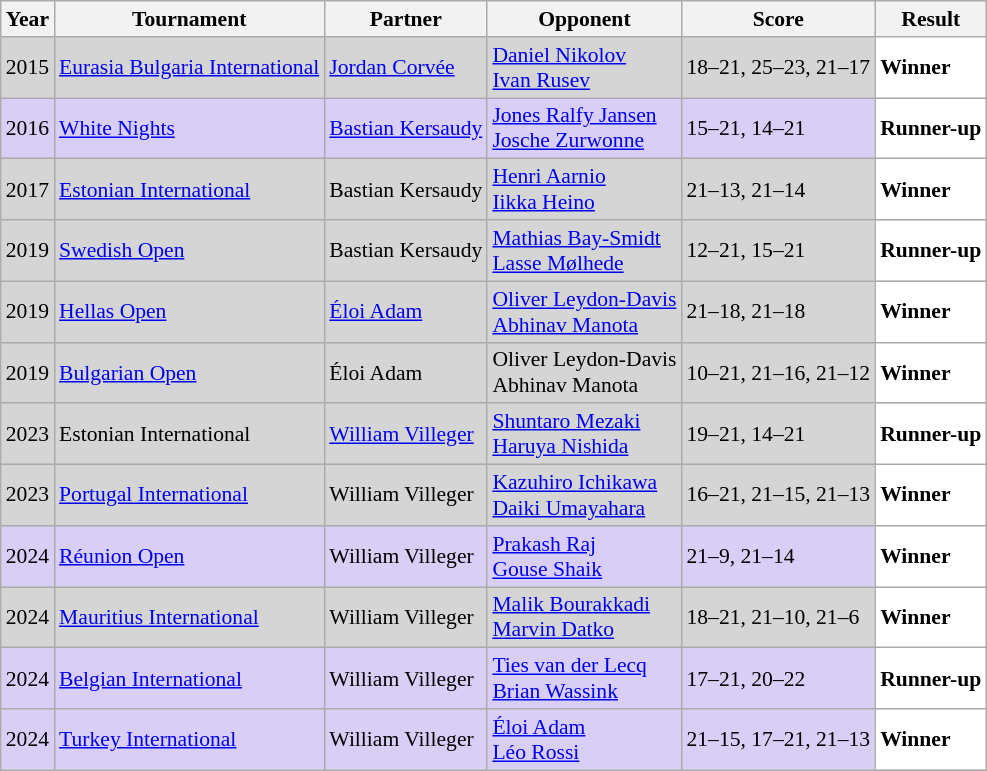<table class="sortable wikitable" style="font-size: 90%;">
<tr>
<th>Year</th>
<th>Tournament</th>
<th>Partner</th>
<th>Opponent</th>
<th>Score</th>
<th>Result</th>
</tr>
<tr style="background:#D5D5D5">
<td align="center">2015</td>
<td align="left"><a href='#'>Eurasia Bulgaria International</a></td>
<td align="left"> <a href='#'>Jordan Corvée</a></td>
<td align="left"> <a href='#'>Daniel Nikolov</a><br> <a href='#'>Ivan Rusev</a></td>
<td align="left">18–21, 25–23, 21–17</td>
<td style="text-align:left; background:white"> <strong>Winner</strong></td>
</tr>
<tr style="background:#D8CEF6">
<td align="center">2016</td>
<td align="left"><a href='#'>White Nights</a></td>
<td align="left"> <a href='#'>Bastian Kersaudy</a></td>
<td align="left"> <a href='#'>Jones Ralfy Jansen</a><br> <a href='#'>Josche Zurwonne</a></td>
<td align="left">15–21, 14–21</td>
<td style="text-align:left; background:white"> <strong>Runner-up</strong></td>
</tr>
<tr style="background:#D5D5D5">
<td align="center">2017</td>
<td align="left"><a href='#'>Estonian International</a></td>
<td align="left"> Bastian Kersaudy</td>
<td align="left"> <a href='#'>Henri Aarnio</a><br> <a href='#'>Iikka Heino</a></td>
<td align="left">21–13, 21–14</td>
<td style="text-align:left; background:white"> <strong>Winner</strong></td>
</tr>
<tr style="background:#D5D5D5">
<td align="center">2019</td>
<td align="left"><a href='#'>Swedish Open</a></td>
<td align="left"> Bastian Kersaudy</td>
<td align="left"> <a href='#'>Mathias Bay-Smidt</a><br> <a href='#'>Lasse Mølhede</a></td>
<td align="left">12–21, 15–21</td>
<td style="text-align:left; background:white"> <strong>Runner-up</strong></td>
</tr>
<tr style="background:#D5D5D5">
<td align="center">2019</td>
<td align="left"><a href='#'>Hellas Open</a></td>
<td align="left"> <a href='#'>Éloi Adam</a></td>
<td align="left"> <a href='#'>Oliver Leydon-Davis</a><br> <a href='#'>Abhinav Manota</a></td>
<td align="left">21–18, 21–18</td>
<td style="text-align:left; background:white"> <strong>Winner</strong></td>
</tr>
<tr style="background:#D5D5D5">
<td align="center">2019</td>
<td align="left"><a href='#'>Bulgarian Open</a></td>
<td align="left"> Éloi Adam</td>
<td align="left"> Oliver Leydon-Davis<br> Abhinav Manota</td>
<td align="left">10–21, 21–16, 21–12</td>
<td style="text-align:left; background:white"> <strong>Winner</strong></td>
</tr>
<tr style="background:#D5D5D5">
<td align="center">2023</td>
<td align="left">Estonian International</td>
<td align="left"> <a href='#'>William Villeger</a></td>
<td align="left"> <a href='#'>Shuntaro Mezaki</a><br> <a href='#'>Haruya Nishida</a></td>
<td align="left">19–21, 14–21</td>
<td style="text-align:left; background:white"> <strong>Runner-up</strong></td>
</tr>
<tr style="background:#D5D5D5">
<td align="center">2023</td>
<td align="left"><a href='#'>Portugal International</a></td>
<td align="left"> William Villeger</td>
<td align="left"> <a href='#'>Kazuhiro Ichikawa</a><br> <a href='#'>Daiki Umayahara</a></td>
<td align="left">16–21, 21–15, 21–13</td>
<td style="text-align:left; background:white"> <strong>Winner</strong></td>
</tr>
<tr style="background:#D8CEF6">
<td align="center">2024</td>
<td align="left"><a href='#'>Réunion Open</a></td>
<td align="left"> William Villeger</td>
<td align="left"> <a href='#'>Prakash Raj</a><br> <a href='#'>Gouse Shaik</a></td>
<td align="left">21–9, 21–14</td>
<td style="text-align:left; background:white"> <strong>Winner</strong></td>
</tr>
<tr style="background:#D5D5D5">
<td align="center">2024</td>
<td align="left"><a href='#'>Mauritius International</a></td>
<td align="left"> William Villeger</td>
<td align="left"> <a href='#'>Malik Bourakkadi</a><br> <a href='#'>Marvin Datko</a></td>
<td align="left">18–21, 21–10, 21–6</td>
<td style="text-align:left; background:white"> <strong>Winner</strong></td>
</tr>
<tr style="background:#D8CEF6">
<td align="center">2024</td>
<td align="left"><a href='#'>Belgian International</a></td>
<td align="left"> William Villeger</td>
<td align="left"> <a href='#'>Ties van der Lecq</a><br> <a href='#'>Brian Wassink</a></td>
<td align="left">17–21, 20–22</td>
<td style="text-align:left; background:white"> <strong>Runner-up</strong></td>
</tr>
<tr style="background:#D8CEF6">
<td align="center">2024</td>
<td align="left"><a href='#'>Turkey International</a></td>
<td align="left"> William Villeger</td>
<td align="left"> <a href='#'>Éloi Adam</a><br> <a href='#'>Léo Rossi</a></td>
<td align="left">21–15, 17–21, 21–13</td>
<td style="text-align:left; background:white"> <strong>Winner</strong></td>
</tr>
</table>
